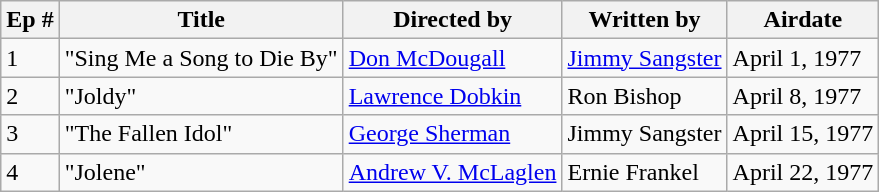<table class="wikitable">
<tr>
<th>Ep #</th>
<th>Title</th>
<th>Directed by</th>
<th>Written by</th>
<th>Airdate</th>
</tr>
<tr>
<td>1</td>
<td>"Sing Me a Song to Die By"</td>
<td><a href='#'>Don McDougall</a></td>
<td><a href='#'>Jimmy Sangster</a></td>
<td>April 1, 1977</td>
</tr>
<tr>
<td>2</td>
<td>"Joldy"</td>
<td><a href='#'>Lawrence Dobkin</a></td>
<td>Ron Bishop</td>
<td>April 8, 1977</td>
</tr>
<tr>
<td>3</td>
<td>"The Fallen Idol"</td>
<td><a href='#'>George Sherman</a></td>
<td>Jimmy Sangster</td>
<td>April 15, 1977</td>
</tr>
<tr>
<td>4</td>
<td>"Jolene"</td>
<td><a href='#'>Andrew V. McLaglen</a></td>
<td>Ernie Frankel</td>
<td>April 22, 1977</td>
</tr>
</table>
